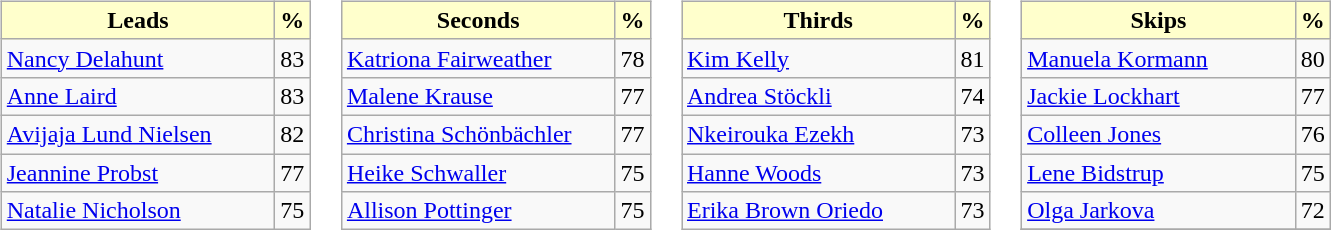<table table>
<tr>
<td valign=top><br><table class="wikitable">
<tr>
<th style="background: #ffffcc; width:175px;">Leads</th>
<th style="background: #ffffcc;">%</th>
</tr>
<tr>
<td> <a href='#'>Nancy Delahunt</a></td>
<td>83</td>
</tr>
<tr>
<td> <a href='#'>Anne Laird</a></td>
<td>83</td>
</tr>
<tr>
<td> <a href='#'>Avijaja Lund Nielsen</a></td>
<td>82</td>
</tr>
<tr>
<td> <a href='#'>Jeannine Probst</a></td>
<td>77</td>
</tr>
<tr>
<td> <a href='#'>Natalie Nicholson</a></td>
<td>75</td>
</tr>
</table>
</td>
<td valign=top><br><table class="wikitable">
<tr>
<th style="background: #ffffcc; width:175px;">Seconds</th>
<th style="background: #ffffcc;">%</th>
</tr>
<tr>
<td> <a href='#'>Katriona Fairweather</a></td>
<td>78</td>
</tr>
<tr>
<td> <a href='#'>Malene Krause</a></td>
<td>77</td>
</tr>
<tr>
<td> <a href='#'>Christina Schönbächler</a></td>
<td>77</td>
</tr>
<tr>
<td> <a href='#'>Heike Schwaller</a></td>
<td>75</td>
</tr>
<tr>
<td> <a href='#'>Allison Pottinger</a></td>
<td>75</td>
</tr>
</table>
</td>
<td valign=top><br><table class="wikitable">
<tr>
<th style="background: #ffffcc; width:175px;">Thirds</th>
<th style="background: #ffffcc;">%</th>
</tr>
<tr>
<td> <a href='#'>Kim Kelly</a></td>
<td>81</td>
</tr>
<tr>
<td> <a href='#'>Andrea Stöckli</a></td>
<td>74</td>
</tr>
<tr>
<td> <a href='#'>Nkeirouka Ezekh</a></td>
<td>73</td>
</tr>
<tr>
<td> <a href='#'>Hanne Woods</a></td>
<td>73</td>
</tr>
<tr>
<td> <a href='#'>Erika Brown Oriedo</a></td>
<td>73</td>
</tr>
</table>
</td>
<td valign=top><br><table class="wikitable">
<tr>
<th style="background: #ffffcc; width:175px;">Skips</th>
<th style="background: #ffffcc;">%</th>
</tr>
<tr>
<td> <a href='#'>Manuela Kormann</a></td>
<td>80</td>
</tr>
<tr>
<td> <a href='#'>Jackie Lockhart</a></td>
<td>77</td>
</tr>
<tr>
<td> <a href='#'>Colleen Jones</a></td>
<td>76</td>
</tr>
<tr>
<td> <a href='#'>Lene Bidstrup</a></td>
<td>75</td>
</tr>
<tr>
<td> <a href='#'>Olga Jarkova</a></td>
<td>72</td>
</tr>
<tr>
</tr>
</table>
</td>
</tr>
</table>
